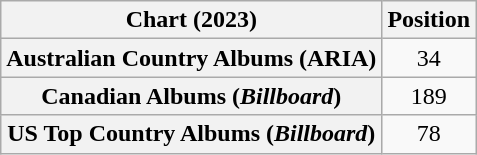<table class="wikitable sortable plainrowheaders" style="text-align:center">
<tr>
<th scope="col">Chart (2023)</th>
<th scope="col">Position</th>
</tr>
<tr>
<th scope="row">Australian Country Albums (ARIA)</th>
<td>34</td>
</tr>
<tr>
<th scope="row">Canadian Albums (<em>Billboard</em>)</th>
<td>189</td>
</tr>
<tr>
<th scope="row">US Top Country Albums (<em>Billboard</em>)</th>
<td>78</td>
</tr>
</table>
